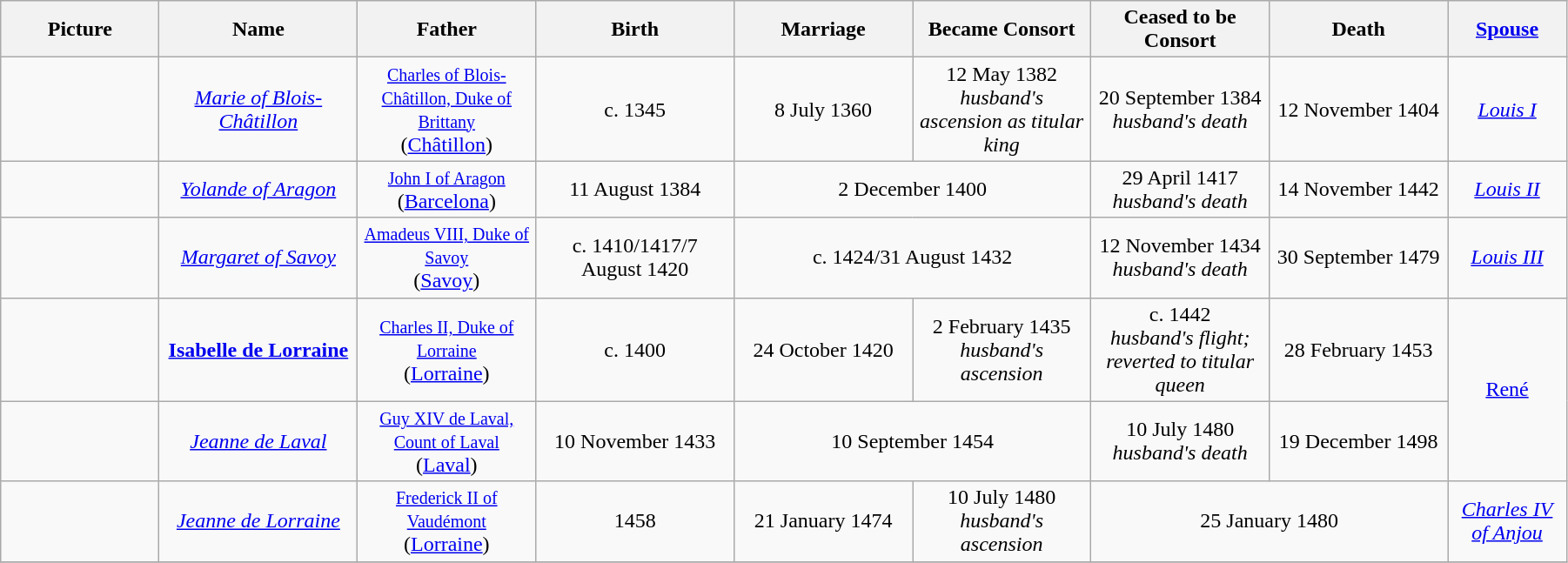<table width=95% class="wikitable">
<tr>
<th width = "8%">Picture</th>
<th width = "10%">Name</th>
<th width = "9%">Father</th>
<th width = "10%">Birth</th>
<th width = "9%">Marriage</th>
<th width = "9%">Became Consort</th>
<th width = "9%">Ceased to be Consort</th>
<th width = "9%">Death</th>
<th width = "6%"><a href='#'>Spouse</a></th>
</tr>
<tr>
<td align="center"></td>
<td align="center"><em><a href='#'>Marie of Blois-Châtillon</a></em><br></td>
<td align="center"><small><a href='#'>Charles of Blois-Châtillon, Duke of Brittany</a></small><br> (<a href='#'>Châtillon</a>)</td>
<td align="center">c. 1345</td>
<td align="center">8 July 1360</td>
<td align="center">12 May 1382<br><em>husband's ascension as titular king</em></td>
<td align="center">20 September 1384<br><em>husband's death</em></td>
<td align="center">12 November 1404</td>
<td align="center"><em><a href='#'>Louis I</a></em></td>
</tr>
<tr>
<td align="center"></td>
<td align="center"><em><a href='#'>Yolande of Aragon</a></em><br></td>
<td align="center"><small><a href='#'>John I of Aragon</a></small><br> (<a href='#'>Barcelona</a>)</td>
<td align="center">11 August 1384</td>
<td align="center" colspan="2">2 December 1400</td>
<td align="center">29 April 1417<br><em>husband's death</em></td>
<td align="center">14 November 1442</td>
<td align="center"><em><a href='#'>Louis II</a></em></td>
</tr>
<tr>
<td align="center"></td>
<td align="center"><em><a href='#'>Margaret of Savoy</a></em><br></td>
<td align="center"><small><a href='#'>Amadeus VIII, Duke of Savoy</a></small><br> (<a href='#'>Savoy</a>)</td>
<td align="center">c. 1410/1417/7 August 1420</td>
<td align="center" colspan="2">c. 1424/31 August 1432</td>
<td align="center">12 November 1434<br><em>husband's death</em></td>
<td align="center">30 September 1479</td>
<td align="center"><em><a href='#'>Louis III</a></em></td>
</tr>
<tr>
<td align="center"></td>
<td align="center"><strong><a href='#'>Isabelle de Lorraine</a></strong></td>
<td align="center"><small><a href='#'>Charles II, Duke of Lorraine</a></small><br> (<a href='#'>Lorraine</a>)</td>
<td align="center">c. 1400</td>
<td align="center">24 October 1420</td>
<td align="center">2 February 1435<br><em>husband's ascension</em></td>
<td align="center">c. 1442<br><em>husband's flight; reverted to titular queen</em></td>
<td align="center">28 February 1453</td>
<td align="center" rowspan="2"><a href='#'>René</a></td>
</tr>
<tr>
<td align="center"></td>
<td align="center"><em><a href='#'>Jeanne de Laval</a></em><br></td>
<td align="center"><small><a href='#'>Guy XIV de Laval, Count of Laval</a></small><br> (<a href='#'>Laval</a>)</td>
<td align="center">10 November 1433</td>
<td align="center" colspan="2">10 September 1454</td>
<td align="center">10 July 1480<br><em>husband's death</em></td>
<td align="center">19 December 1498</td>
</tr>
<tr>
<td align="center"></td>
<td align="center"><em><a href='#'>Jeanne de Lorraine</a></em><br></td>
<td align="center"><small><a href='#'>Frederick II of Vaudémont</a></small><br> (<a href='#'>Lorraine</a>)</td>
<td align="center">1458</td>
<td align="center">21 January 1474</td>
<td align="center">10 July 1480<br><em>husband's ascension</em></td>
<td align="center" colspan="2">25 January 1480</td>
<td align="center"><em><a href='#'>Charles IV of Anjou</a></em></td>
</tr>
<tr>
</tr>
</table>
